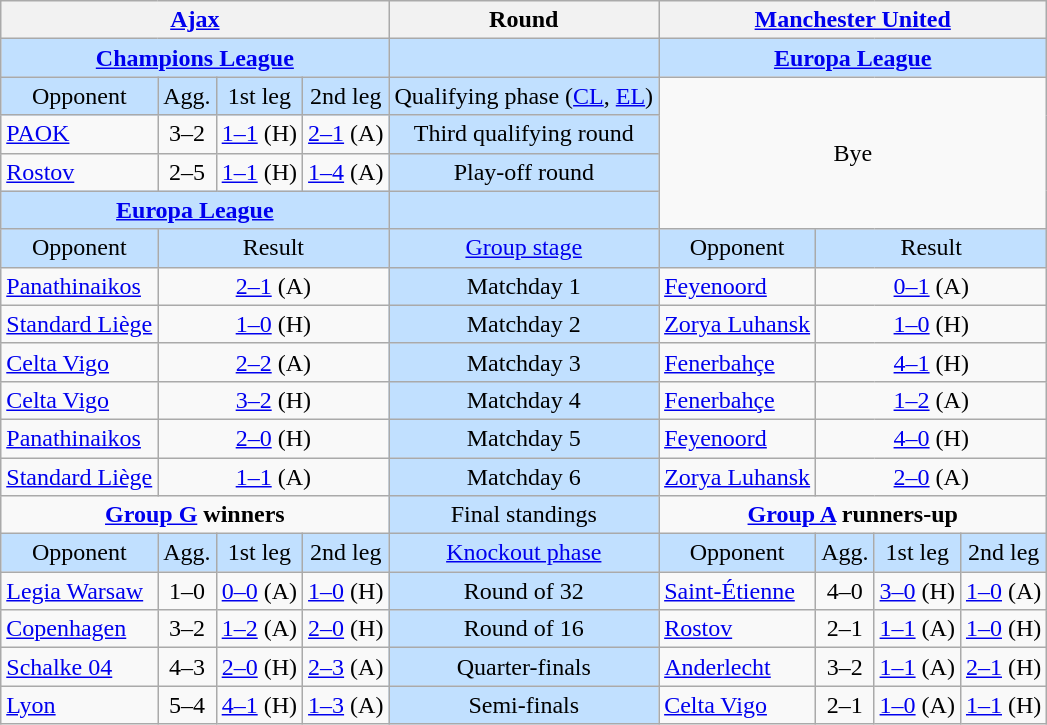<table class="wikitable" style="text-align:center">
<tr>
<th colspan=4> <a href='#'>Ajax</a></th>
<th>Round</th>
<th colspan=4> <a href='#'>Manchester United</a></th>
</tr>
<tr style="background:#C1E0FF">
<td colspan=4><strong><a href='#'>Champions League</a></strong></td>
<td></td>
<td colspan=4><strong><a href='#'>Europa League</a></strong></td>
</tr>
<tr>
<td style="background:#C1E0FF">Opponent</td>
<td style="background:#C1E0FF">Agg.</td>
<td style="background:#C1E0FF">1st leg</td>
<td style="background:#C1E0FF">2nd leg</td>
<td style="background:#C1E0FF">Qualifying phase (<a href='#'>CL</a>, <a href='#'>EL</a>)</td>
<td colspan=4 rowspan=4>Bye</td>
</tr>
<tr>
<td align=left> <a href='#'>PAOK</a></td>
<td>3–2</td>
<td><a href='#'>1–1</a> (H)</td>
<td><a href='#'>2–1</a> (A)</td>
<td style="background:#C1E0FF">Third qualifying round</td>
</tr>
<tr>
<td align=left> <a href='#'>Rostov</a></td>
<td>2–5</td>
<td><a href='#'>1–1</a> (H)</td>
<td><a href='#'>1–4</a> (A)</td>
<td style="background:#C1E0FF">Play-off round</td>
</tr>
<tr style="background:#C1E0FF">
<td colspan=4><strong><a href='#'>Europa League</a></strong></td>
<td></td>
</tr>
<tr style="background:#C1E0FF">
<td>Opponent</td>
<td colspan=3>Result</td>
<td><a href='#'>Group stage</a></td>
<td>Opponent</td>
<td colspan=3>Result</td>
</tr>
<tr>
<td align=left> <a href='#'>Panathinaikos</a></td>
<td colspan=3><a href='#'>2–1</a> (A)</td>
<td style="background:#C1E0FF">Matchday 1</td>
<td align=left> <a href='#'>Feyenoord</a></td>
<td colspan=3><a href='#'>0–1</a> (A)</td>
</tr>
<tr>
<td align=left> <a href='#'>Standard Liège</a></td>
<td colspan=3><a href='#'>1–0</a> (H)</td>
<td style="background:#C1E0FF">Matchday 2</td>
<td align=left> <a href='#'>Zorya Luhansk</a></td>
<td colspan=3><a href='#'>1–0</a> (H)</td>
</tr>
<tr>
<td align=left> <a href='#'>Celta Vigo</a></td>
<td colspan=3><a href='#'>2–2</a> (A)</td>
<td style="background:#C1E0FF">Matchday 3</td>
<td align=left> <a href='#'>Fenerbahçe</a></td>
<td colspan=3><a href='#'>4–1</a> (H)</td>
</tr>
<tr>
<td align=left> <a href='#'>Celta Vigo</a></td>
<td colspan=3><a href='#'>3–2</a> (H)</td>
<td style="background:#C1E0FF">Matchday 4</td>
<td align=left> <a href='#'>Fenerbahçe</a></td>
<td colspan=3><a href='#'>1–2</a> (A)</td>
</tr>
<tr>
<td align=left> <a href='#'>Panathinaikos</a></td>
<td colspan=3><a href='#'>2–0</a> (H)</td>
<td style="background:#C1E0FF">Matchday 5</td>
<td align=left> <a href='#'>Feyenoord</a></td>
<td colspan=3><a href='#'>4–0</a> (H)</td>
</tr>
<tr>
<td align=left> <a href='#'>Standard Liège</a></td>
<td colspan=3><a href='#'>1–1</a> (A)</td>
<td style="background:#C1E0FF">Matchday 6</td>
<td align=left> <a href='#'>Zorya Luhansk</a></td>
<td colspan=3><a href='#'>2–0</a> (A)</td>
</tr>
<tr>
<td colspan=4 valign=top><strong><a href='#'>Group G</a> winners</strong><br></td>
<td style="background:#C1E0FF">Final standings</td>
<td colspan=4 valign=top><strong><a href='#'>Group A</a> runners-up</strong><br></td>
</tr>
<tr style="background:#C1E0FF">
<td>Opponent</td>
<td>Agg.</td>
<td>1st leg</td>
<td>2nd leg</td>
<td><a href='#'>Knockout phase</a></td>
<td>Opponent</td>
<td>Agg.</td>
<td>1st leg</td>
<td>2nd leg</td>
</tr>
<tr>
<td align=left> <a href='#'>Legia Warsaw</a></td>
<td>1–0</td>
<td><a href='#'>0–0</a> (A)</td>
<td><a href='#'>1–0</a> (H)</td>
<td style="background:#C1E0FF">Round of 32</td>
<td align=left> <a href='#'>Saint-Étienne</a></td>
<td>4–0</td>
<td><a href='#'>3–0</a> (H)</td>
<td><a href='#'>1–0</a> (A)</td>
</tr>
<tr>
<td align=left> <a href='#'>Copenhagen</a></td>
<td>3–2</td>
<td><a href='#'>1–2</a> (A)</td>
<td><a href='#'>2–0</a> (H)</td>
<td style="background:#C1E0FF">Round of 16</td>
<td align=left> <a href='#'>Rostov</a></td>
<td>2–1</td>
<td><a href='#'>1–1</a> (A)</td>
<td><a href='#'>1–0</a> (H)</td>
</tr>
<tr>
<td align=left> <a href='#'>Schalke 04</a></td>
<td>4–3</td>
<td><a href='#'>2–0</a> (H)</td>
<td><a href='#'>2–3</a>  (A)</td>
<td style="background:#C1E0FF">Quarter-finals</td>
<td align=left> <a href='#'>Anderlecht</a></td>
<td>3–2</td>
<td><a href='#'>1–1</a> (A)</td>
<td><a href='#'>2–1</a>  (H)</td>
</tr>
<tr>
<td align=left> <a href='#'>Lyon</a></td>
<td>5–4</td>
<td><a href='#'>4–1</a> (H)</td>
<td><a href='#'>1–3</a> (A)</td>
<td style="background:#C1E0FF">Semi-finals</td>
<td align=left> <a href='#'>Celta Vigo</a></td>
<td>2–1</td>
<td><a href='#'>1–0</a> (A)</td>
<td><a href='#'>1–1</a> (H)</td>
</tr>
</table>
